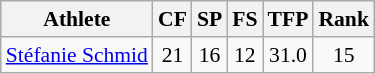<table class="wikitable" border="1" style="font-size:90%">
<tr>
<th>Athlete</th>
<th>CF</th>
<th>SP</th>
<th>FS</th>
<th>TFP</th>
<th>Rank</th>
</tr>
<tr align=center>
<td align=left><a href='#'>Stéfanie Schmid</a></td>
<td>21</td>
<td>16</td>
<td>12</td>
<td>31.0</td>
<td>15</td>
</tr>
</table>
